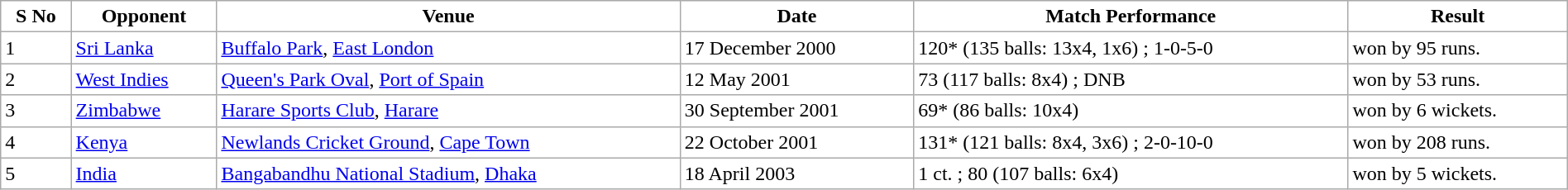<table class="wikitable" style="width:100%; margin-left:10px">
<tr>
<th style="background:white; color:black;">S No</th>
<th style="background:white; color:black;">Opponent</th>
<th style="background:white; color:black;">Venue</th>
<th style="background:white; color:black;">Date</th>
<th style="background:white; color:black;">Match Performance</th>
<th style="background:white; color:black;">Result</th>
</tr>
<tr style="background:White;">
<td>1</td>
<td><a href='#'>Sri Lanka</a></td>
<td><a href='#'>Buffalo Park</a>, <a href='#'>East London</a></td>
<td>17 December 2000</td>
<td>120* (135 balls: 13x4, 1x6) ; 1-0-5-0</td>
<td> won by 95 runs.</td>
</tr>
<tr style="background:White;">
<td>2</td>
<td><a href='#'>West Indies</a></td>
<td><a href='#'>Queen's Park Oval</a>, <a href='#'>Port of Spain</a></td>
<td>12 May 2001</td>
<td>73 (117 balls: 8x4) ; DNB</td>
<td> won by 53 runs.</td>
</tr>
<tr style="background:White;">
<td>3</td>
<td><a href='#'>Zimbabwe</a></td>
<td><a href='#'>Harare Sports Club</a>, <a href='#'>Harare</a></td>
<td>30 September 2001</td>
<td>69* (86 balls: 10x4)</td>
<td> won by 6 wickets.</td>
</tr>
<tr style="background:White;">
<td>4</td>
<td><a href='#'>Kenya</a></td>
<td><a href='#'>Newlands Cricket Ground</a>, <a href='#'>Cape Town</a></td>
<td>22 October 2001</td>
<td>131* (121 balls: 8x4, 3x6) ; 2-0-10-0</td>
<td> won by 208 runs.</td>
</tr>
<tr style="background:White;">
<td>5</td>
<td><a href='#'>India</a></td>
<td><a href='#'>Bangabandhu National Stadium</a>, <a href='#'>Dhaka</a></td>
<td>18 April 2003</td>
<td>1 ct. ; 80 (107 balls: 6x4)</td>
<td> won by 5 wickets.</td>
</tr>
</table>
